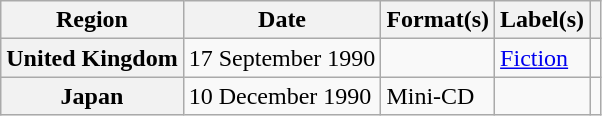<table class="wikitable plainrowheaders">
<tr>
<th scope="col">Region</th>
<th scope="col">Date</th>
<th scope="col">Format(s)</th>
<th scope="col">Label(s)</th>
<th scope="col"></th>
</tr>
<tr>
<th scope="row">United Kingdom</th>
<td>17 September 1990</td>
<td></td>
<td><a href='#'>Fiction</a></td>
<td></td>
</tr>
<tr>
<th scope="row">Japan</th>
<td>10 December 1990</td>
<td>Mini-CD</td>
<td></td>
<td></td>
</tr>
</table>
